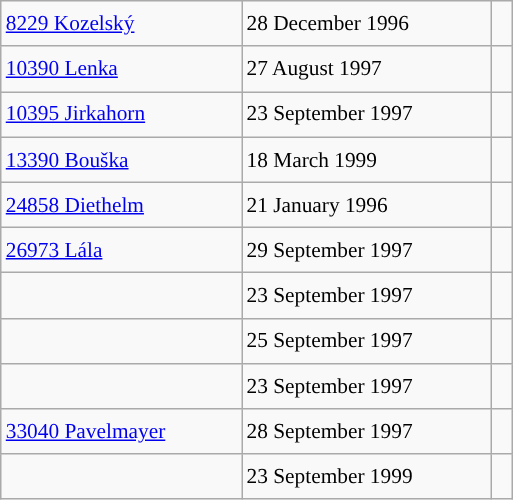<table class="wikitable" style="font-size: 89%; float: left; width: 24em; margin-right: 1em; line-height: 1.65em !important; height: 324px;">
<tr>
<td><a href='#'>8229 Kozelský</a></td>
<td>28 December 1996</td>
<td> </td>
</tr>
<tr>
<td><a href='#'>10390 Lenka</a></td>
<td>27 August 1997</td>
<td> </td>
</tr>
<tr>
<td><a href='#'>10395 Jirkahorn</a></td>
<td>23 September 1997</td>
<td> </td>
</tr>
<tr>
<td><a href='#'>13390 Bouška</a></td>
<td>18 March 1999</td>
<td> </td>
</tr>
<tr>
<td><a href='#'>24858 Diethelm</a></td>
<td>21 January 1996</td>
<td> </td>
</tr>
<tr>
<td><a href='#'>26973 Lála</a></td>
<td>29 September 1997</td>
<td> </td>
</tr>
<tr>
<td></td>
<td>23 September 1997</td>
<td> </td>
</tr>
<tr>
<td></td>
<td>25 September 1997</td>
<td> </td>
</tr>
<tr>
<td></td>
<td>23 September 1997</td>
<td> </td>
</tr>
<tr>
<td><a href='#'>33040 Pavelmayer</a></td>
<td>28 September 1997</td>
<td></td>
</tr>
<tr>
<td></td>
<td>23 September 1999</td>
<td> </td>
</tr>
</table>
